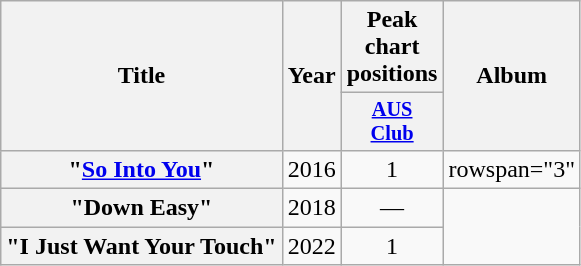<table class="wikitable plainrowheaders" style="text-align:center;">
<tr>
<th scope="col" rowspan="2">Title</th>
<th scope="col" rowspan="2">Year</th>
<th scope="col">Peak chart positions</th>
<th scope="col" rowspan="2">Album</th>
</tr>
<tr>
<th scope="col" style="width:3em;font-size:85%;"><a href='#'>AUS<br>Club</a><br></th>
</tr>
<tr>
<th scope="row">"<a href='#'>So Into You</a>"<br></th>
<td>2016</td>
<td>1</td>
<td>rowspan="3" </td>
</tr>
<tr>
<th scope="row">"Down Easy"<br></th>
<td>2018</td>
<td>—</td>
</tr>
<tr>
<th scope="row">"I Just Want Your Touch"<br></th>
<td>2022</td>
<td>1</td>
</tr>
</table>
